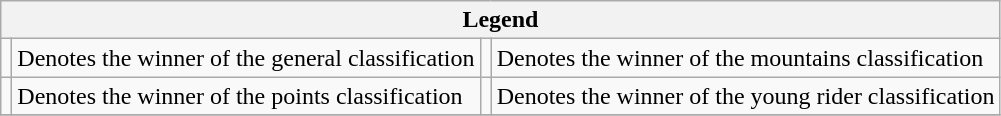<table class="wikitable">
<tr>
<th colspan="4">Legend</th>
</tr>
<tr>
<td></td>
<td>Denotes the winner of the general classification</td>
<td></td>
<td>Denotes the winner of the mountains classification</td>
</tr>
<tr>
<td></td>
<td>Denotes the winner of the points classification</td>
<td></td>
<td>Denotes the winner of the young rider classification</td>
</tr>
<tr>
</tr>
</table>
